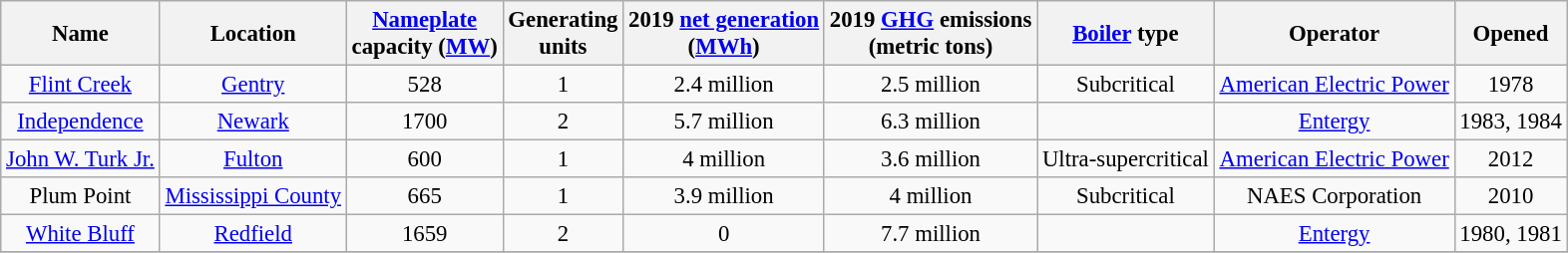<table class="wikitable sortable" style="font-size:95%; text-align:center;">
<tr>
<th>Name</th>
<th>Location</th>
<th><a href='#'>Nameplate</a><br>capacity (<a href='#'>MW</a>)</th>
<th>Generating<br> units</th>
<th data-sort-type="number">2019 <a href='#'>net generation</a><br> (<a href='#'>MWh</a>)</th>
<th data-sort-type="number">2019 <a href='#'>GHG</a> emissions<br> (metric tons)</th>
<th><a href='#'>Boiler</a> type</th>
<th>Operator</th>
<th data-sort-type="number">Opened</th>
</tr>
<tr>
<td><a href='#'>Flint Creek</a></td>
<td><a href='#'>Gentry</a></td>
<td>528</td>
<td>1</td>
<td>2.4 million</td>
<td>2.5 million</td>
<td>Subcritical</td>
<td><a href='#'>American Electric Power</a></td>
<td>1978</td>
</tr>
<tr>
<td><a href='#'>Independence</a></td>
<td><a href='#'>Newark</a></td>
<td>1700</td>
<td>2</td>
<td>5.7 million</td>
<td>6.3 million</td>
<td></td>
<td><a href='#'>Entergy</a></td>
<td>1983, 1984</td>
</tr>
<tr>
<td><a href='#'>John W. Turk Jr.</a></td>
<td><a href='#'>Fulton</a></td>
<td>600</td>
<td>1</td>
<td>4 million</td>
<td>3.6 million</td>
<td>Ultra-supercritical</td>
<td><a href='#'>American Electric Power</a></td>
<td>2012</td>
</tr>
<tr>
<td>Plum Point</td>
<td><a href='#'>Mississippi County</a></td>
<td>665</td>
<td>1</td>
<td>3.9 million</td>
<td>4 million</td>
<td>Subcritical</td>
<td>NAES Corporation</td>
<td>2010</td>
</tr>
<tr>
<td><a href='#'>White Bluff</a></td>
<td><a href='#'>Redfield</a></td>
<td>1659</td>
<td>2</td>
<td>0</td>
<td>7.7 million</td>
<td></td>
<td><a href='#'>Entergy</a></td>
<td>1980, 1981</td>
</tr>
<tr>
</tr>
</table>
